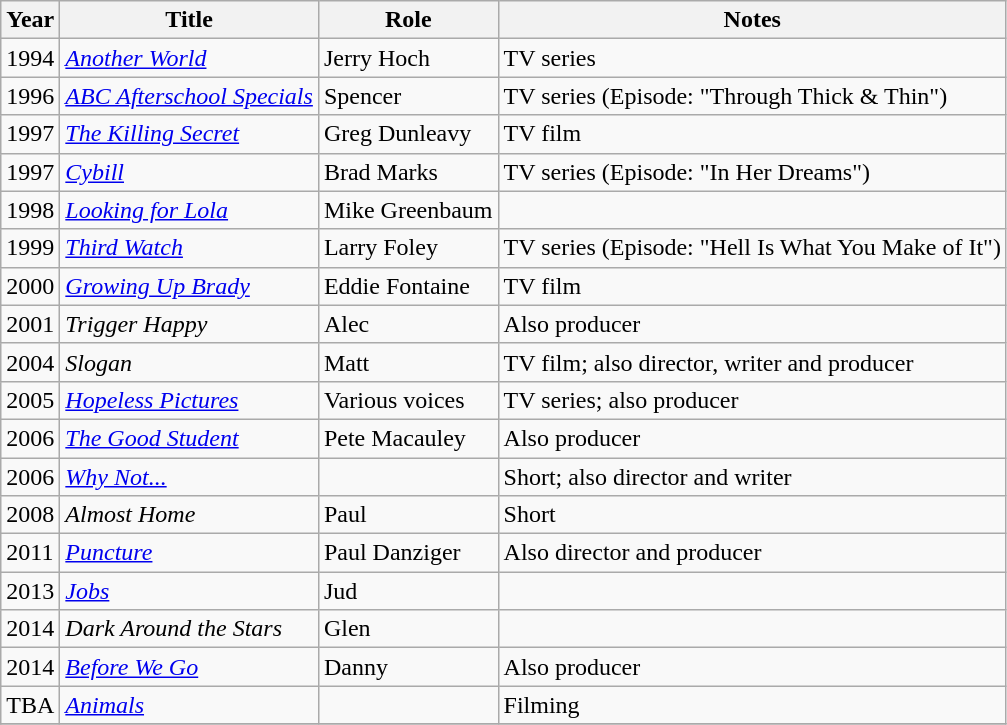<table class="wikitable sortable">
<tr>
<th>Year</th>
<th>Title</th>
<th>Role</th>
<th>Notes</th>
</tr>
<tr>
<td>1994</td>
<td><em><a href='#'>Another World</a></em></td>
<td>Jerry Hoch</td>
<td>TV series</td>
</tr>
<tr>
<td>1996</td>
<td><em><a href='#'>ABC Afterschool Specials</a></em></td>
<td>Spencer</td>
<td>TV series (Episode: "Through Thick & Thin")</td>
</tr>
<tr>
<td>1997</td>
<td><em><a href='#'>The Killing Secret</a></em></td>
<td>Greg Dunleavy</td>
<td>TV film</td>
</tr>
<tr>
<td>1997</td>
<td><em><a href='#'>Cybill</a></em></td>
<td>Brad Marks</td>
<td>TV series (Episode: "In Her Dreams")</td>
</tr>
<tr>
<td>1998</td>
<td><em><a href='#'>Looking for Lola</a></em></td>
<td>Mike Greenbaum</td>
<td></td>
</tr>
<tr>
<td>1999</td>
<td><em><a href='#'>Third Watch</a></em></td>
<td>Larry Foley</td>
<td>TV series (Episode: "Hell Is What You Make of It")</td>
</tr>
<tr>
<td>2000</td>
<td><em><a href='#'>Growing Up Brady</a></em></td>
<td>Eddie Fontaine</td>
<td>TV film</td>
</tr>
<tr>
<td>2001</td>
<td><em>Trigger Happy</em></td>
<td>Alec</td>
<td>Also producer</td>
</tr>
<tr>
<td>2004</td>
<td><em>Slogan</em></td>
<td>Matt</td>
<td>TV film; also director, writer and producer</td>
</tr>
<tr>
<td>2005</td>
<td><em><a href='#'>Hopeless Pictures</a></em></td>
<td>Various voices</td>
<td>TV series; also producer</td>
</tr>
<tr>
<td>2006</td>
<td><em><a href='#'>The Good Student</a></em></td>
<td>Pete Macauley</td>
<td>Also producer</td>
</tr>
<tr>
<td>2006</td>
<td><em><a href='#'>Why Not...</a></em></td>
<td></td>
<td>Short; also director and writer</td>
</tr>
<tr>
<td>2008</td>
<td><em>Almost Home</em></td>
<td>Paul</td>
<td>Short</td>
</tr>
<tr>
<td>2011</td>
<td><em><a href='#'>Puncture</a></em></td>
<td>Paul Danziger</td>
<td>Also director and producer</td>
</tr>
<tr>
<td>2013</td>
<td><em><a href='#'>Jobs</a></em></td>
<td>Jud</td>
<td></td>
</tr>
<tr>
<td>2014</td>
<td><em>Dark Around the Stars</em></td>
<td>Glen</td>
<td></td>
</tr>
<tr>
<td>2014</td>
<td><em><a href='#'>Before We Go</a></em></td>
<td>Danny</td>
<td>Also producer</td>
</tr>
<tr>
<td>TBA</td>
<td><em><a href='#'>Animals</a></em></td>
<td></td>
<td>Filming</td>
</tr>
<tr>
</tr>
</table>
